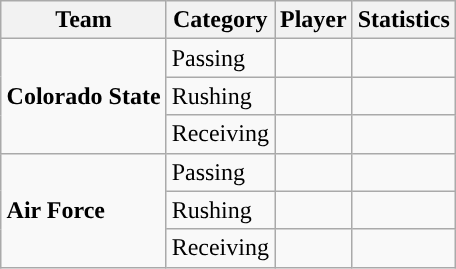<table class="wikitable" style="float: right;">
<tr>
<th>Team</th>
<th>Category</th>
<th>Player</th>
<th>Statistics</th>
</tr>
<tr>
<td rowspan=3><strong>Colorado State</strong></td>
<td>Passing</td>
<td></td>
<td></td>
</tr>
<tr>
<td>Rushing</td>
<td></td>
<td></td>
</tr>
<tr>
<td>Receiving</td>
<td></td>
<td></td>
</tr>
<tr>
<td rowspan=3><strong>Air Force</strong></td>
<td>Passing</td>
<td></td>
<td></td>
</tr>
<tr>
<td>Rushing</td>
<td></td>
<td></td>
</tr>
<tr>
<td>Receiving</td>
<td></td>
<td></td>
</tr>
</table>
